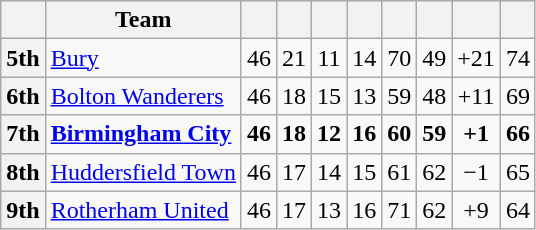<table class="wikitable" style="text-align:center">
<tr>
<th scope="col"></th>
<th scope="col">Team</th>
<th scope="col"></th>
<th scope="col"></th>
<th scope="col"></th>
<th scope="col"></th>
<th scope="col"></th>
<th scope="col"></th>
<th scope="col"></th>
<th scope="col"></th>
</tr>
<tr>
<th scope="row">5th</th>
<td align="left"><a href='#'>Bury</a></td>
<td>46</td>
<td>21</td>
<td>11</td>
<td>14</td>
<td>70</td>
<td>49</td>
<td>+21</td>
<td>74</td>
</tr>
<tr>
<th scope="row">6th</th>
<td align="left"><a href='#'>Bolton Wanderers</a></td>
<td>46</td>
<td>18</td>
<td>15</td>
<td>13</td>
<td>59</td>
<td>48</td>
<td>+11</td>
<td>69</td>
</tr>
<tr style="font-weight:bold">
<th scope="row">7th</th>
<td align="left"><a href='#'>Birmingham City</a></td>
<td>46</td>
<td>18</td>
<td>12</td>
<td>16</td>
<td>60</td>
<td>59</td>
<td>+1</td>
<td>66</td>
</tr>
<tr>
<th scope="row">8th</th>
<td align="left"><a href='#'>Huddersfield Town</a></td>
<td>46</td>
<td>17</td>
<td>14</td>
<td>15</td>
<td>61</td>
<td>62</td>
<td>−1</td>
<td>65</td>
</tr>
<tr>
<th scope="row">9th</th>
<td align="left"><a href='#'>Rotherham United</a></td>
<td>46</td>
<td>17</td>
<td>13</td>
<td>16</td>
<td>71</td>
<td>62</td>
<td>+9</td>
<td>64</td>
</tr>
</table>
